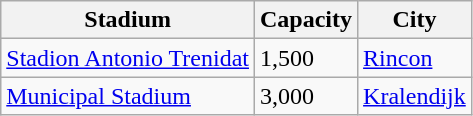<table class="wikitable sortable">
<tr>
<th>Stadium</th>
<th>Capacity</th>
<th>City</th>
</tr>
<tr>
<td><a href='#'>Stadion Antonio Trenidat</a></td>
<td>1,500</td>
<td><a href='#'>Rincon</a></td>
</tr>
<tr>
<td><a href='#'>Municipal Stadium</a></td>
<td>3,000</td>
<td><a href='#'>Kralendijk</a></td>
</tr>
</table>
